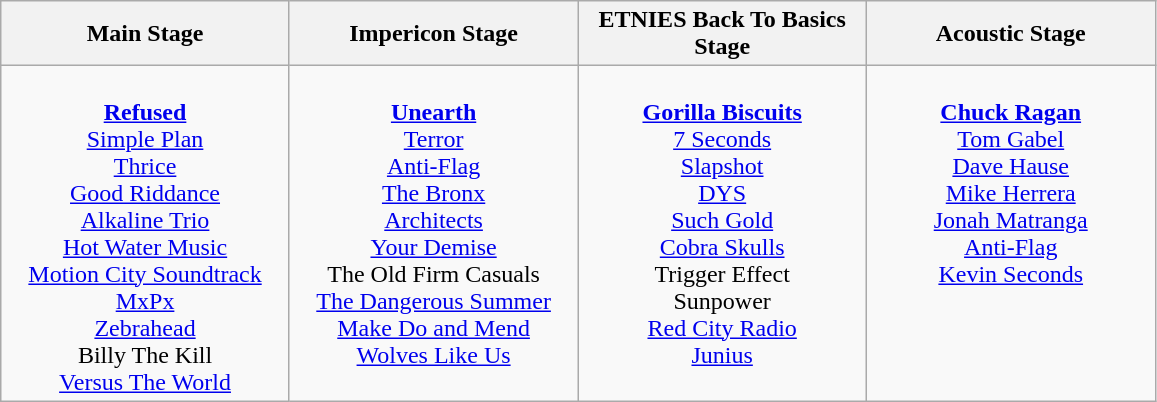<table class="wikitable">
<tr>
<th>Main Stage</th>
<th>Impericon Stage</th>
<th>ETNIES Back To Basics Stage</th>
<th>Acoustic Stage</th>
</tr>
<tr>
<td style="text-align:center; vertical-align:top; width:185px;"><br><strong><a href='#'>Refused</a></strong>
<br><a href='#'>Simple Plan</a>
<br><a href='#'>Thrice</a>
<br><a href='#'>Good Riddance</a>
<br><a href='#'>Alkaline Trio</a>
<br><a href='#'>Hot Water Music</a>
<br><a href='#'>Motion City Soundtrack</a>
<br><a href='#'>MxPx</a>
<br><a href='#'>Zebrahead</a>
<br>Billy The Kill
<br><a href='#'>Versus The World</a></td>
<td style="text-align:center; vertical-align:top; width:185px;"><br><strong><a href='#'>Unearth</a></strong>
<br><a href='#'>Terror</a>
<br><a href='#'>Anti-Flag</a>
<br><a href='#'>The Bronx</a>
<br><a href='#'>Architects</a>
<br><a href='#'>Your Demise</a>
<br>The Old Firm Casuals
<br><a href='#'>The Dangerous Summer</a>
<br><a href='#'>Make Do and Mend</a>
<br><a href='#'>Wolves Like Us</a></td>
<td style="text-align:center; vertical-align:top; width:185px;"><br><strong><a href='#'>Gorilla Biscuits</a></strong>
<br><a href='#'>7 Seconds</a>
<br><a href='#'>Slapshot</a>
<br><a href='#'>DYS</a>
<br><a href='#'>Such Gold</a>
<br><a href='#'>Cobra Skulls</a>
<br>Trigger Effect
<br>Sunpower
<br><a href='#'>Red City Radio</a>
<br><a href='#'>Junius</a></td>
<td style="text-align:center; vertical-align:top; width:185px;"><br><strong><a href='#'>Chuck Ragan</a></strong>
<br><a href='#'>Tom Gabel</a>
<br><a href='#'>Dave Hause</a>
<br><a href='#'>Mike Herrera</a>
<br><a href='#'>Jonah Matranga</a>
<br><a href='#'>Anti-Flag</a>
<br><a href='#'>Kevin Seconds</a></td>
</tr>
</table>
